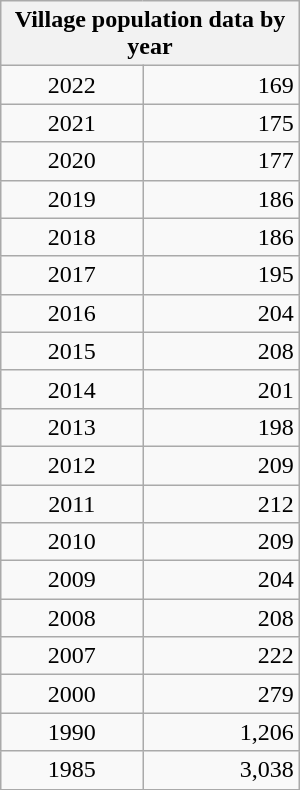<table class="wikitable" width=200>
<tr>
<th colspan=2>Village population data by year</th>
</tr>
<tr>
<td align="center">2022</td>
<td align="right">169</td>
</tr>
<tr>
<td align="center">2021</td>
<td align="right">175</td>
</tr>
<tr>
<td align="center">2020</td>
<td align="right">177</td>
</tr>
<tr>
<td align="center">2019</td>
<td align="right">186</td>
</tr>
<tr>
<td align="center">2018</td>
<td align="right">186</td>
</tr>
<tr>
<td align="center">2017</td>
<td align="right">195</td>
</tr>
<tr>
<td align="center">2016</td>
<td align="right">204</td>
</tr>
<tr>
<td align="center">2015</td>
<td align="right">208</td>
</tr>
<tr>
<td align="center">2014</td>
<td align="right">201</td>
</tr>
<tr>
<td align="center">2013</td>
<td align="right">198</td>
</tr>
<tr>
<td align="center">2012</td>
<td align="right">209</td>
</tr>
<tr>
<td align="center">2011</td>
<td align="right">212</td>
</tr>
<tr>
<td align="center">2010</td>
<td align="right">209</td>
</tr>
<tr>
<td align="center">2009</td>
<td align="right">204</td>
</tr>
<tr>
<td align="center">2008</td>
<td align="right">208</td>
</tr>
<tr>
<td align="center">2007</td>
<td align="right">222</td>
</tr>
<tr>
<td align="center">2000</td>
<td align="right">279</td>
</tr>
<tr>
<td align="center">1990</td>
<td align="right">1,206</td>
</tr>
<tr>
<td align="center">1985</td>
<td align="right">3,038</td>
</tr>
<tr>
</tr>
</table>
